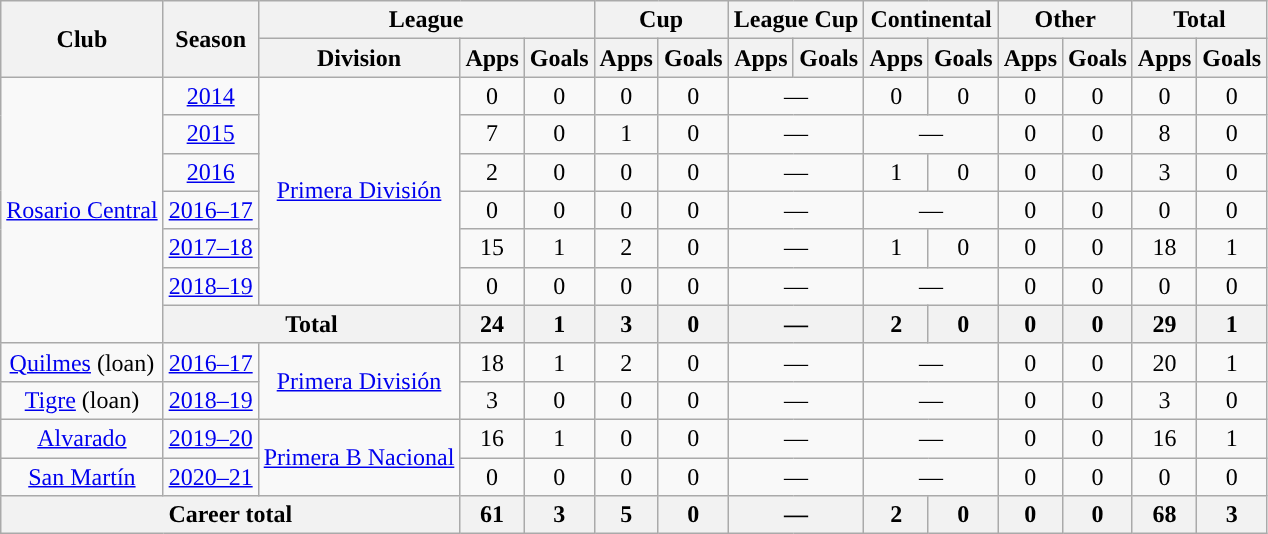<table class="wikitable" style="text-align:center">
<tr>
<th rowspan="2">Club</th>
<th rowspan="2">Season</th>
<th colspan="3">League</th>
<th colspan="2">Cup</th>
<th colspan="2">League Cup</th>
<th colspan="2">Continental</th>
<th colspan="2">Other</th>
<th colspan="2">Total</th>
</tr>
<tr>
<th>Division</th>
<th>Apps</th>
<th>Goals</th>
<th>Apps</th>
<th>Goals</th>
<th>Apps</th>
<th>Goals</th>
<th>Apps</th>
<th>Goals</th>
<th>Apps</th>
<th>Goals</th>
<th>Apps</th>
<th>Goals</th>
</tr>
<tr>
<td rowspan="7"><a href='#'>Rosario Central</a></td>
<td><a href='#'>2014</a></td>
<td rowspan="6"><a href='#'>Primera División</a></td>
<td>0</td>
<td>0</td>
<td>0</td>
<td>0</td>
<td colspan="2">—</td>
<td>0</td>
<td>0</td>
<td>0</td>
<td>0</td>
<td>0</td>
<td>0</td>
</tr>
<tr>
<td><a href='#'>2015</a></td>
<td>7</td>
<td>0</td>
<td>1</td>
<td>0</td>
<td colspan="2">—</td>
<td colspan="2">—</td>
<td>0</td>
<td>0</td>
<td>8</td>
<td>0</td>
</tr>
<tr>
<td><a href='#'>2016</a></td>
<td>2</td>
<td>0</td>
<td>0</td>
<td>0</td>
<td colspan="2">—</td>
<td>1</td>
<td>0</td>
<td>0</td>
<td>0</td>
<td>3</td>
<td>0</td>
</tr>
<tr>
<td><a href='#'>2016–17</a></td>
<td>0</td>
<td>0</td>
<td>0</td>
<td>0</td>
<td colspan="2">—</td>
<td colspan="2">—</td>
<td>0</td>
<td>0</td>
<td>0</td>
<td>0</td>
</tr>
<tr>
<td><a href='#'>2017–18</a></td>
<td>15</td>
<td>1</td>
<td>2</td>
<td>0</td>
<td colspan="2">—</td>
<td>1</td>
<td>0</td>
<td>0</td>
<td>0</td>
<td>18</td>
<td>1</td>
</tr>
<tr>
<td><a href='#'>2018–19</a></td>
<td>0</td>
<td>0</td>
<td>0</td>
<td>0</td>
<td colspan="2">—</td>
<td colspan="2">—</td>
<td>0</td>
<td>0</td>
<td>0</td>
<td>0</td>
</tr>
<tr>
<th colspan="2">Total</th>
<th>24</th>
<th>1</th>
<th>3</th>
<th>0</th>
<th colspan="2">—</th>
<th>2</th>
<th>0</th>
<th>0</th>
<th>0</th>
<th>29</th>
<th>1</th>
</tr>
<tr>
<td rowspan="1"><a href='#'>Quilmes</a> (loan)</td>
<td><a href='#'>2016–17</a></td>
<td rowspan="2"><a href='#'>Primera División</a></td>
<td>18</td>
<td>1</td>
<td>2</td>
<td>0</td>
<td colspan="2">—</td>
<td colspan="2">—</td>
<td>0</td>
<td>0</td>
<td>20</td>
<td>1</td>
</tr>
<tr>
<td rowspan="1"><a href='#'>Tigre</a> (loan)</td>
<td><a href='#'>2018–19</a></td>
<td>3</td>
<td>0</td>
<td>0</td>
<td>0</td>
<td colspan="2">—</td>
<td colspan="2">—</td>
<td>0</td>
<td>0</td>
<td>3</td>
<td>0</td>
</tr>
<tr>
<td rowspan="1"><a href='#'>Alvarado</a></td>
<td><a href='#'>2019–20</a></td>
<td rowspan="2"><a href='#'>Primera B Nacional</a></td>
<td>16</td>
<td>1</td>
<td>0</td>
<td>0</td>
<td colspan="2">—</td>
<td colspan="2">—</td>
<td>0</td>
<td>0</td>
<td>16</td>
<td>1</td>
</tr>
<tr>
<td rowspan="1"><a href='#'>San Martín</a></td>
<td><a href='#'>2020–21</a></td>
<td>0</td>
<td>0</td>
<td>0</td>
<td>0</td>
<td colspan="2">—</td>
<td colspan="2">—</td>
<td>0</td>
<td>0</td>
<td>0</td>
<td>0</td>
</tr>
<tr>
<th colspan="3">Career total</th>
<th>61</th>
<th>3</th>
<th>5</th>
<th>0</th>
<th colspan="2">—</th>
<th>2</th>
<th>0</th>
<th>0</th>
<th>0</th>
<th>68</th>
<th>3</th>
</tr>
</table>
